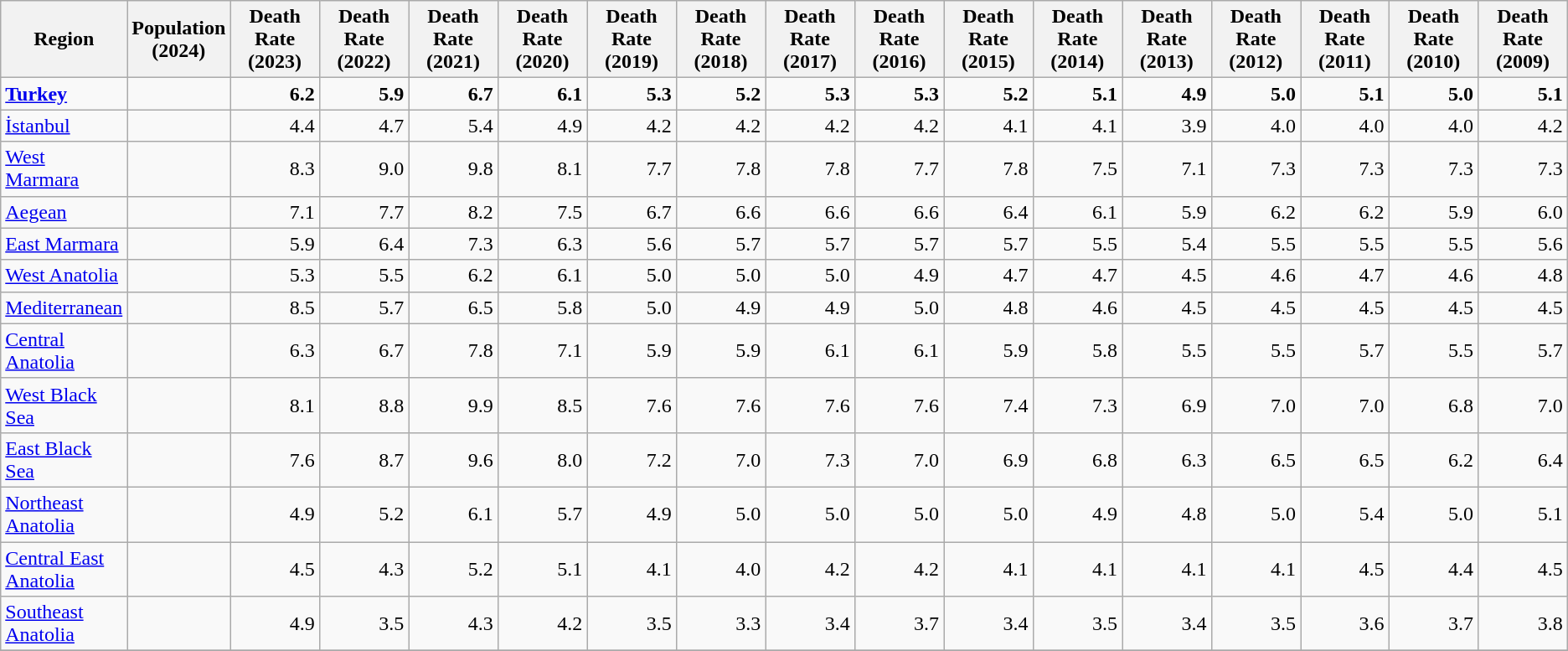<table class="sortable wikitable" style="text-align:right;">
<tr>
<th>Region</th>
<th>Population (2024)</th>
<th style="width:80pt;">Death Rate (2023)</th>
<th style="width:80pt;">Death Rate (2022)</th>
<th style="width:80pt;">Death Rate (2021)</th>
<th style="width:80pt;">Death Rate (2020)</th>
<th style="width:80pt;">Death Rate (2019)</th>
<th style="width:80pt;">Death Rate (2018)</th>
<th style="width:80pt;">Death Rate (2017)</th>
<th style="width:80pt;">Death Rate (2016)</th>
<th style="width:80pt;">Death Rate (2015)</th>
<th style="width:80pt;">Death Rate (2014)</th>
<th style="width:80pt;">Death Rate (2013)</th>
<th style="width:80pt;">Death Rate (2012)</th>
<th style="width:80pt;">Death Rate (2011)</th>
<th style="width:80pt;">Death Rate (2010)</th>
<th style="width:80pt;">Death Rate (2009)</th>
</tr>
<tr class="sortbottom">
<td align="left"><strong><a href='#'>Turkey</a></strong></td>
<td><strong></strong></td>
<td><strong>6.2</strong></td>
<td><strong>5.9</strong></td>
<td><strong>6.7</strong></td>
<td><strong>6.1</strong></td>
<td><strong>5.3</strong></td>
<td><strong>5.2</strong></td>
<td><strong>5.3</strong></td>
<td><strong>5.3</strong></td>
<td><strong>5.2</strong></td>
<td><strong>5.1</strong></td>
<td><strong>4.9</strong></td>
<td><strong>5.0</strong></td>
<td><strong>5.1</strong></td>
<td><strong>5.0</strong></td>
<td><strong>5.1</strong></td>
</tr>
<tr>
<td align="left"><a href='#'>İstanbul</a></td>
<td></td>
<td>4.4</td>
<td>4.7</td>
<td>5.4</td>
<td>4.9</td>
<td>4.2</td>
<td>4.2</td>
<td>4.2</td>
<td>4.2</td>
<td>4.1</td>
<td>4.1</td>
<td>3.9</td>
<td>4.0</td>
<td>4.0</td>
<td>4.0</td>
<td>4.2</td>
</tr>
<tr>
<td align="left"><a href='#'>West Marmara</a></td>
<td></td>
<td>8.3</td>
<td>9.0</td>
<td>9.8</td>
<td>8.1</td>
<td>7.7</td>
<td>7.8</td>
<td>7.8</td>
<td>7.7</td>
<td>7.8</td>
<td>7.5</td>
<td>7.1</td>
<td>7.3</td>
<td>7.3</td>
<td>7.3</td>
<td>7.3</td>
</tr>
<tr>
<td align="left"><a href='#'>Aegean</a></td>
<td></td>
<td>7.1</td>
<td>7.7</td>
<td>8.2</td>
<td>7.5</td>
<td>6.7</td>
<td>6.6</td>
<td>6.6</td>
<td>6.6</td>
<td>6.4</td>
<td>6.1</td>
<td>5.9</td>
<td>6.2</td>
<td>6.2</td>
<td>5.9</td>
<td>6.0</td>
</tr>
<tr>
<td align="left"><a href='#'>East Marmara</a></td>
<td></td>
<td>5.9</td>
<td>6.4</td>
<td>7.3</td>
<td>6.3</td>
<td>5.6</td>
<td>5.7</td>
<td>5.7</td>
<td>5.7</td>
<td>5.7</td>
<td>5.5</td>
<td>5.4</td>
<td>5.5</td>
<td>5.5</td>
<td>5.5</td>
<td>5.6</td>
</tr>
<tr>
<td align="left"><a href='#'>West Anatolia</a></td>
<td></td>
<td>5.3</td>
<td>5.5</td>
<td>6.2</td>
<td>6.1</td>
<td>5.0</td>
<td>5.0</td>
<td>5.0</td>
<td>4.9</td>
<td>4.7</td>
<td>4.7</td>
<td>4.5</td>
<td>4.6</td>
<td>4.7</td>
<td>4.6</td>
<td>4.8</td>
</tr>
<tr>
<td align="left"><a href='#'>Mediterranean</a></td>
<td></td>
<td>8.5</td>
<td>5.7</td>
<td>6.5</td>
<td>5.8</td>
<td>5.0</td>
<td>4.9</td>
<td>4.9</td>
<td>5.0</td>
<td>4.8</td>
<td>4.6</td>
<td>4.5</td>
<td>4.5</td>
<td>4.5</td>
<td>4.5</td>
<td>4.5</td>
</tr>
<tr>
<td align="left"><a href='#'>Central Anatolia</a></td>
<td></td>
<td>6.3</td>
<td>6.7</td>
<td>7.8</td>
<td>7.1</td>
<td>5.9</td>
<td>5.9</td>
<td>6.1</td>
<td>6.1</td>
<td>5.9</td>
<td>5.8</td>
<td>5.5</td>
<td>5.5</td>
<td>5.7</td>
<td>5.5</td>
<td>5.7</td>
</tr>
<tr>
<td align="left"><a href='#'>West Black Sea</a></td>
<td></td>
<td>8.1</td>
<td>8.8</td>
<td>9.9</td>
<td>8.5</td>
<td>7.6</td>
<td>7.6</td>
<td>7.6</td>
<td>7.6</td>
<td>7.4</td>
<td>7.3</td>
<td>6.9</td>
<td>7.0</td>
<td>7.0</td>
<td>6.8</td>
<td>7.0</td>
</tr>
<tr>
<td align="left"><a href='#'>East Black Sea</a></td>
<td></td>
<td>7.6</td>
<td>8.7</td>
<td>9.6</td>
<td>8.0</td>
<td>7.2</td>
<td>7.0</td>
<td>7.3</td>
<td>7.0</td>
<td>6.9</td>
<td>6.8</td>
<td>6.3</td>
<td>6.5</td>
<td>6.5</td>
<td>6.2</td>
<td>6.4</td>
</tr>
<tr>
<td align="left"><a href='#'>Northeast Anatolia</a></td>
<td></td>
<td>4.9</td>
<td>5.2</td>
<td>6.1</td>
<td>5.7</td>
<td>4.9</td>
<td>5.0</td>
<td>5.0</td>
<td>5.0</td>
<td>5.0</td>
<td>4.9</td>
<td>4.8</td>
<td>5.0</td>
<td>5.4</td>
<td>5.0</td>
<td>5.1</td>
</tr>
<tr>
<td align="left"><a href='#'>Central East Anatolia</a></td>
<td></td>
<td>4.5</td>
<td>4.3</td>
<td>5.2</td>
<td>5.1</td>
<td>4.1</td>
<td>4.0</td>
<td>4.2</td>
<td>4.2</td>
<td>4.1</td>
<td>4.1</td>
<td>4.1</td>
<td>4.1</td>
<td>4.5</td>
<td>4.4</td>
<td>4.5</td>
</tr>
<tr>
<td align="left"><a href='#'>Southeast Anatolia</a></td>
<td></td>
<td>4.9</td>
<td>3.5</td>
<td>4.3</td>
<td>4.2</td>
<td>3.5</td>
<td>3.3</td>
<td>3.4</td>
<td>3.7</td>
<td>3.4</td>
<td>3.5</td>
<td>3.4</td>
<td>3.5</td>
<td>3.6</td>
<td>3.7</td>
<td>3.8</td>
</tr>
<tr>
</tr>
</table>
